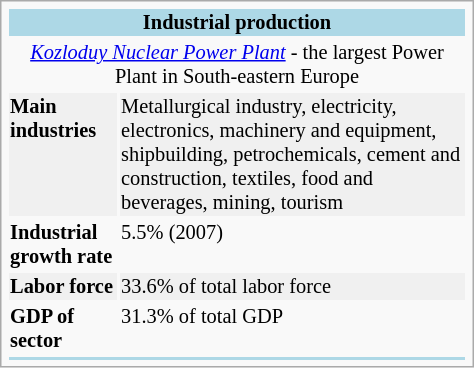<table width="25%" style="toc: 25em; font-size: 85%; lucida grande, sans-serif; text-align: left;" class="infobox">
<tr>
<th align="center" bgcolor="lightblue" colspan="3">Industrial production</th>
</tr>
<tr>
<td colspan="2" style="text-align:center"><em><a href='#'>Kozloduy Nuclear Power Plant</a></em> - the largest Power Plant in South-eastern Europe</td>
</tr>
<tr>
<th style="background:#f0f0f0;" align="left" valign="top">Main industries</th>
<td style="background:#f0f0f0;" valign="top">Metallurgical industry, electricity, electronics, machinery and equipment, shipbuilding, petrochemicals, cement and construction, textiles, food and beverages, mining, tourism</td>
</tr>
<tr>
<th align="left" valign="top">Industrial growth rate</th>
<td valign="top">5.5% (2007)</td>
</tr>
<tr>
<th style="background:#f0f0f0;" align="left" valign="top">Labor force</th>
<td style="background:#f0f0f0;" valign="top">33.6% of total labor force</td>
</tr>
<tr>
<th align="left" valign="top">GDP of sector</th>
<td valign="top">31.3% of total GDP</td>
</tr>
<tr>
<td align="center" bgcolor="lightblue" colspan="2"></td>
</tr>
</table>
